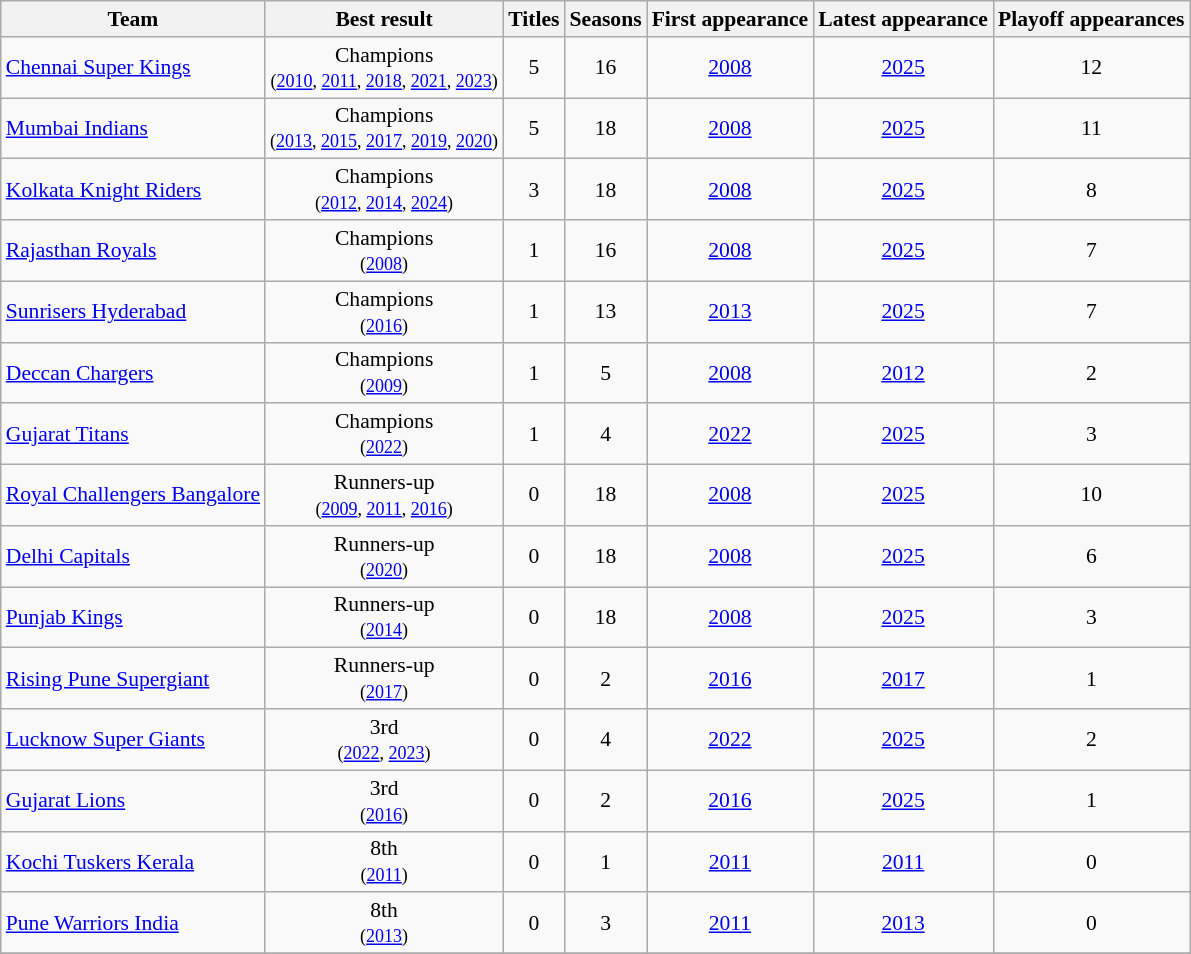<table class="wikitable sortable" style="text-align:center; font-size: 90%">
<tr>
<th>Team</th>
<th>Best result</th>
<th>Titles</th>
<th>Seasons</th>
<th>First appearance</th>
<th>Latest appearance</th>
<th>Playoff appearances</th>
</tr>
<tr>
<td align=left><a href='#'>Chennai Super Kings</a></td>
<td>Champions<br><small>(<a href='#'>2010</a>, <a href='#'>2011</a>, <a href='#'>2018</a>, <a href='#'>2021</a>, <a href='#'>2023</a>)</small></td>
<td>5</td>
<td>16</td>
<td><a href='#'>2008</a></td>
<td><a href='#'>2025</a></td>
<td>12</td>
</tr>
<tr>
<td align=left><a href='#'>Mumbai Indians</a></td>
<td>Champions<br><small>(<a href='#'>2013</a>, <a href='#'>2015</a>, <a href='#'>2017</a>, <a href='#'>2019</a>, <a href='#'>2020</a>)</small></td>
<td>5</td>
<td>18</td>
<td><a href='#'>2008</a></td>
<td><a href='#'>2025</a></td>
<td>11</td>
</tr>
<tr>
<td align=left><a href='#'>Kolkata Knight Riders</a></td>
<td>Champions<br><small>(<a href='#'>2012</a>, <a href='#'>2014</a>, <a href='#'>2024</a>)</small></td>
<td>3</td>
<td>18</td>
<td><a href='#'>2008</a></td>
<td><a href='#'>2025</a></td>
<td>8</td>
</tr>
<tr>
<td align=left><a href='#'>Rajasthan Royals</a></td>
<td>Champions<br><small>(<a href='#'>2008</a>)</small></td>
<td>1</td>
<td>16</td>
<td><a href='#'>2008</a></td>
<td><a href='#'>2025</a></td>
<td>7</td>
</tr>
<tr>
<td align=left><a href='#'>Sunrisers Hyderabad</a></td>
<td>Champions<br><small>(<a href='#'>2016</a>)</small></td>
<td>1</td>
<td>13</td>
<td><a href='#'>2013</a></td>
<td><a href='#'>2025</a></td>
<td>7</td>
</tr>
<tr>
<td align=left><a href='#'>Deccan Chargers</a></td>
<td>Champions<br><small>(<a href='#'>2009</a>)</small></td>
<td>1</td>
<td>5</td>
<td><a href='#'>2008</a></td>
<td><a href='#'>2012</a></td>
<td>2</td>
</tr>
<tr>
<td align=left><a href='#'>Gujarat Titans</a></td>
<td>Champions<br><small>(<a href='#'>2022</a>)</small></td>
<td>1</td>
<td>4</td>
<td><a href='#'>2022</a></td>
<td><a href='#'>2025</a></td>
<td>3</td>
</tr>
<tr>
<td align=left><a href='#'>Royal Challengers Bangalore</a></td>
<td>Runners-up<br><small>(<a href='#'>2009</a>, <a href='#'>2011</a>, <a href='#'>2016</a>)</small></td>
<td>0</td>
<td>18</td>
<td><a href='#'>2008</a></td>
<td><a href='#'>2025</a></td>
<td>10</td>
</tr>
<tr>
<td align=left><a href='#'>Delhi Capitals</a></td>
<td>Runners-up<br><small>(<a href='#'>2020</a>)</small></td>
<td>0</td>
<td>18</td>
<td><a href='#'>2008</a></td>
<td><a href='#'>2025</a></td>
<td>6</td>
</tr>
<tr>
<td align=left><a href='#'>Punjab Kings</a></td>
<td>Runners-up<br><small>(<a href='#'>2014</a>)</small></td>
<td>0</td>
<td>18</td>
<td><a href='#'>2008</a></td>
<td><a href='#'>2025</a></td>
<td>3</td>
</tr>
<tr>
<td align=left><a href='#'>Rising Pune Supergiant</a></td>
<td>Runners-up<br><small>(<a href='#'>2017</a>)</small></td>
<td>0</td>
<td>2</td>
<td><a href='#'>2016</a></td>
<td><a href='#'>2017</a></td>
<td>1</td>
</tr>
<tr>
<td align=left><a href='#'>Lucknow Super Giants</a></td>
<td>3rd<br><small>(<a href='#'>2022</a>, <a href='#'>2023</a>)</small></td>
<td>0</td>
<td>4</td>
<td><a href='#'>2022</a></td>
<td><a href='#'>2025</a></td>
<td>2</td>
</tr>
<tr>
<td align=left><a href='#'>Gujarat Lions</a></td>
<td>3rd<br><small>(<a href='#'>2016</a>)</small></td>
<td>0</td>
<td>2</td>
<td><a href='#'>2016</a></td>
<td><a href='#'>2025</a></td>
<td>1</td>
</tr>
<tr>
<td align=left><a href='#'>Kochi Tuskers Kerala</a></td>
<td>8th<br><small>(<a href='#'>2011</a>)</small></td>
<td>0</td>
<td>1</td>
<td><a href='#'>2011</a></td>
<td><a href='#'>2011</a></td>
<td>0</td>
</tr>
<tr>
<td align=left><a href='#'>Pune Warriors India</a></td>
<td>8th<br><small>(<a href='#'>2013</a>)</small></td>
<td>0</td>
<td>3</td>
<td><a href='#'>2011</a></td>
<td><a href='#'>2013</a></td>
<td>0</td>
</tr>
<tr>
</tr>
</table>
